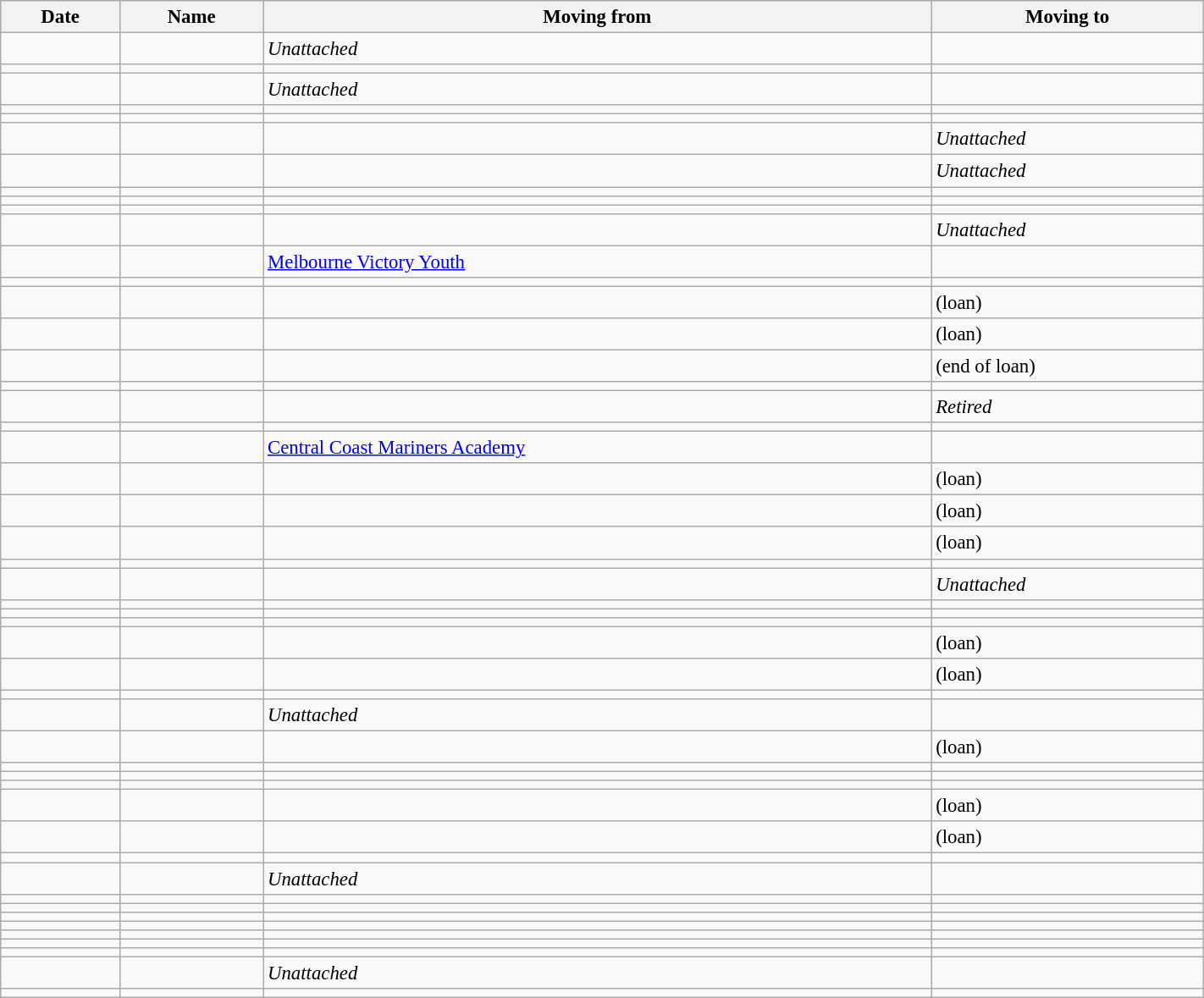<table class="wikitable sortable" style="width:75%; font-size:95%; ">
<tr>
<th>Date</th>
<th>Name</th>
<th>Moving from</th>
<th>Moving to</th>
</tr>
<tr>
<td></td>
<td></td>
<td><em>Unattached</em></td>
<td></td>
</tr>
<tr>
<td></td>
<td></td>
<td></td>
<td></td>
</tr>
<tr>
<td></td>
<td></td>
<td><em>Unattached</em></td>
<td></td>
</tr>
<tr>
<td></td>
<td></td>
<td></td>
<td></td>
</tr>
<tr>
<td></td>
<td></td>
<td></td>
<td></td>
</tr>
<tr>
<td></td>
<td></td>
<td></td>
<td><em>Unattached</em></td>
</tr>
<tr>
<td></td>
<td></td>
<td></td>
<td><em>Unattached</em></td>
</tr>
<tr>
<td></td>
<td></td>
<td></td>
<td></td>
</tr>
<tr>
<td></td>
<td></td>
<td></td>
<td></td>
</tr>
<tr>
<td></td>
<td></td>
<td></td>
<td></td>
</tr>
<tr>
<td></td>
<td></td>
<td></td>
<td><em>Unattached</em></td>
</tr>
<tr>
<td></td>
<td></td>
<td><a href='#'>Melbourne Victory Youth</a></td>
<td></td>
</tr>
<tr>
<td></td>
<td></td>
<td></td>
<td></td>
</tr>
<tr>
<td></td>
<td></td>
<td></td>
<td> (loan)</td>
</tr>
<tr>
<td></td>
<td></td>
<td></td>
<td> (loan)</td>
</tr>
<tr>
<td></td>
<td></td>
<td></td>
<td> (end of loan)</td>
</tr>
<tr>
<td></td>
<td></td>
<td></td>
<td></td>
</tr>
<tr>
<td></td>
<td></td>
<td></td>
<td><em>Retired</em></td>
</tr>
<tr>
<td></td>
<td></td>
<td></td>
<td></td>
</tr>
<tr>
<td></td>
<td></td>
<td><a href='#'>Central Coast Mariners Academy</a></td>
<td></td>
</tr>
<tr>
<td></td>
<td></td>
<td></td>
<td> (loan)</td>
</tr>
<tr>
<td></td>
<td></td>
<td></td>
<td> (loan)</td>
</tr>
<tr>
<td></td>
<td></td>
<td></td>
<td> (loan)</td>
</tr>
<tr>
<td></td>
<td></td>
<td></td>
<td></td>
</tr>
<tr>
<td></td>
<td></td>
<td></td>
<td><em>Unattached</em></td>
</tr>
<tr>
<td></td>
<td></td>
<td></td>
<td></td>
</tr>
<tr>
<td></td>
<td></td>
<td></td>
<td></td>
</tr>
<tr>
<td></td>
<td></td>
<td></td>
<td></td>
</tr>
<tr>
<td></td>
<td></td>
<td></td>
<td> (loan)</td>
</tr>
<tr>
<td></td>
<td></td>
<td></td>
<td> (loan)</td>
</tr>
<tr>
<td></td>
<td></td>
<td></td>
<td> </td>
</tr>
<tr>
<td></td>
<td></td>
<td><em>Unattached</em></td>
<td></td>
</tr>
<tr>
<td></td>
<td></td>
<td></td>
<td> (loan)</td>
</tr>
<tr>
<td></td>
<td></td>
<td></td>
<td></td>
</tr>
<tr>
<td></td>
<td></td>
<td></td>
<td></td>
</tr>
<tr>
<td></td>
<td></td>
<td></td>
<td></td>
</tr>
<tr>
<td></td>
<td></td>
<td></td>
<td> (loan)</td>
</tr>
<tr>
<td></td>
<td></td>
<td></td>
<td> (loan)</td>
</tr>
<tr>
<td></td>
<td></td>
<td></td>
<td></td>
</tr>
<tr>
<td></td>
<td></td>
<td><em>Unattached</em></td>
<td></td>
</tr>
<tr>
<td></td>
<td></td>
<td></td>
<td></td>
</tr>
<tr>
<td></td>
<td></td>
<td></td>
<td></td>
</tr>
<tr>
<td></td>
<td></td>
<td></td>
<td></td>
</tr>
<tr>
<td></td>
<td></td>
<td></td>
<td></td>
</tr>
<tr>
<td></td>
<td></td>
<td></td>
<td></td>
</tr>
<tr>
<td></td>
<td></td>
<td></td>
<td></td>
</tr>
<tr>
<td></td>
<td></td>
<td></td>
<td></td>
</tr>
<tr>
<td></td>
<td></td>
<td><em>Unattached</em></td>
<td></td>
</tr>
<tr>
<td></td>
<td></td>
<td></td>
<td></td>
</tr>
</table>
